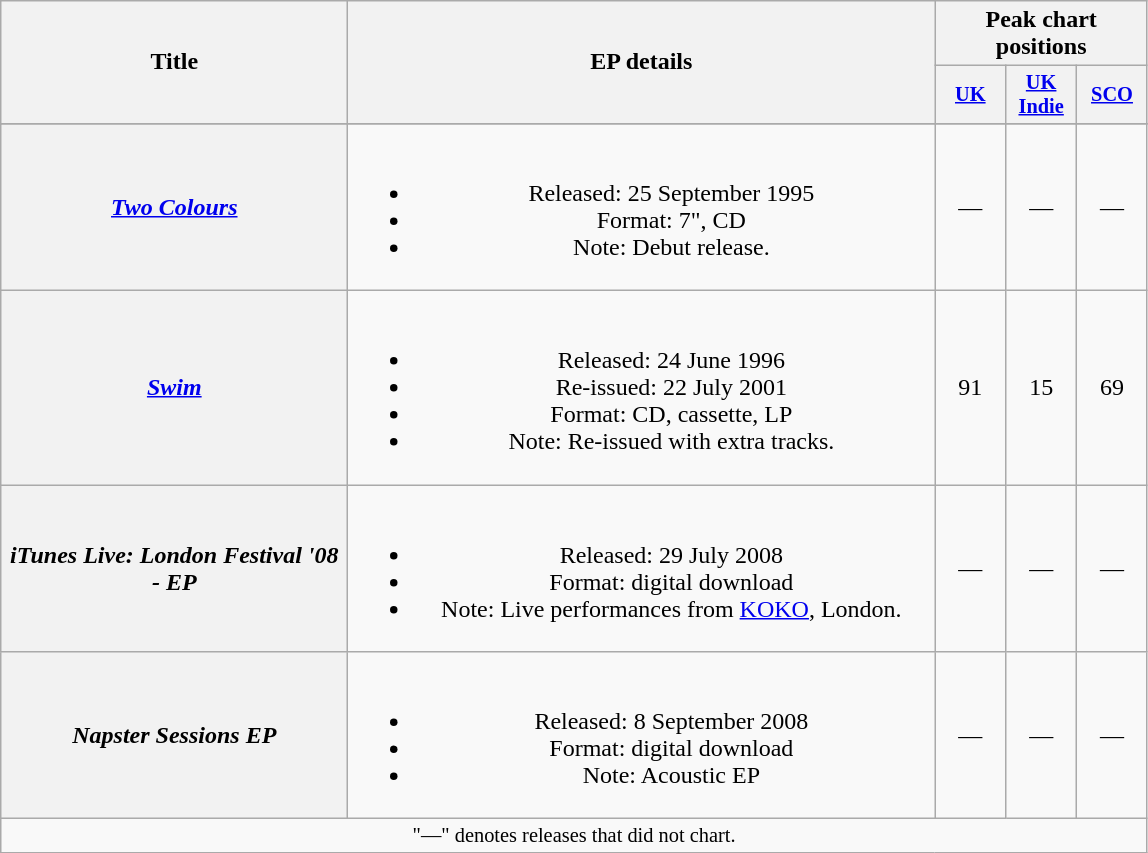<table class="wikitable plainrowheaders" style="text-align:center;">
<tr>
<th scope="col" rowspan="2" style="width:14em;">Title</th>
<th scope="col" rowspan="2" style="width:24em;">EP details</th>
<th scope="col" colspan="3">Peak chart positions</th>
</tr>
<tr>
<th scope="col" style="width:3em;font-size:85%;"><a href='#'>UK</a><br></th>
<th scope="col" style="width:3em;font-size:85%;"><a href='#'>UK Indie</a><br></th>
<th scope="col" style="width:3em;font-size:85%;"><a href='#'>SCO</a><br></th>
</tr>
<tr>
</tr>
<tr>
<th scope="row"><em><a href='#'>Two Colours</a></em></th>
<td><br><ul><li>Released: 25 September 1995</li><li>Format: 7", CD</li><li>Note: Debut release.</li></ul></td>
<td>—</td>
<td>—</td>
<td>—</td>
</tr>
<tr>
<th scope="row"><em><a href='#'>Swim</a></em></th>
<td><br><ul><li>Released: 24 June 1996</li><li>Re-issued: 22 July 2001</li><li>Format: CD, cassette, LP</li><li>Note: Re-issued with extra tracks.</li></ul></td>
<td>91</td>
<td>15</td>
<td>69</td>
</tr>
<tr>
<th scope="row"><em>iTunes Live: London Festival '08 - EP</em></th>
<td><br><ul><li>Released: 29 July 2008</li><li>Format: digital download</li><li>Note: Live performances from <a href='#'>KOKO</a>, London.</li></ul></td>
<td>—</td>
<td>—</td>
<td>—</td>
</tr>
<tr>
<th scope="row"><em>Napster Sessions EP</em></th>
<td><br><ul><li>Released: 8 September 2008</li><li>Format: digital download</li><li>Note: Acoustic EP</li></ul></td>
<td>—</td>
<td>—</td>
<td>—</td>
</tr>
<tr>
<td colspan="15" style="text-align:center; font-size:85%;">"—" denotes releases that did not chart.</td>
</tr>
</table>
